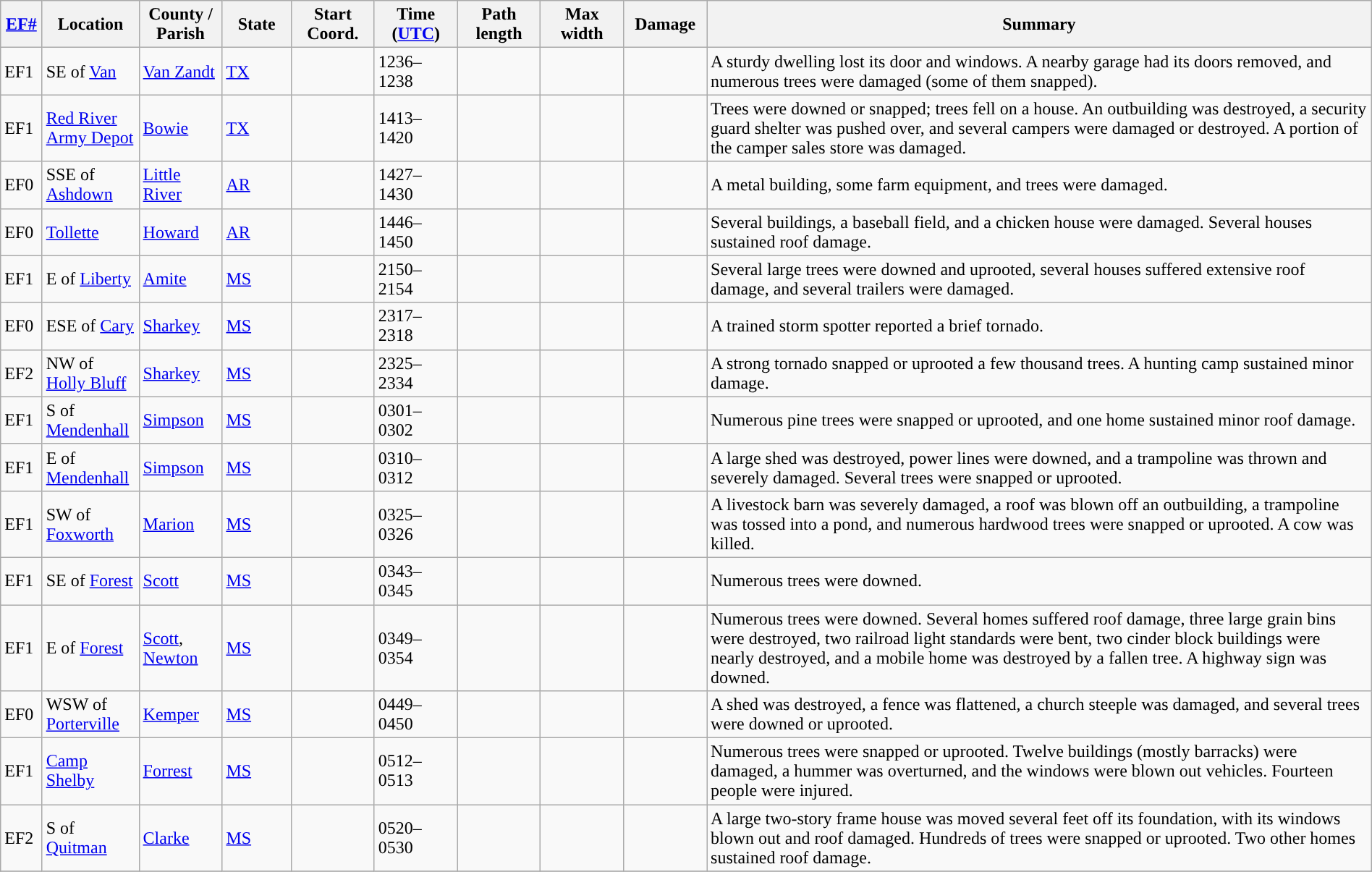<table class="wikitable sortable" style="width:100%;">
<tr>
<th scope="col" width="3%" align="center"><a href='#'>EF#</a></th>
<th scope="col" width="7%" align="center" class="unsortable">Location</th>
<th scope="col" width="6%" align="center" class="unsortable">County / Parish</th>
<th scope="col" width="5%" align="center">State</th>
<th scope="col" width="6%" align="center">Start Coord.</th>
<th scope="col" width="6%" align="center">Time (<a href='#'>UTC</a>)</th>
<th scope="col" width="6%" align="center">Path length</th>
<th scope="col" width="6%" align="center">Max width</th>
<th scope="col" width="6%" align="center">Damage</th>
<th scope="col" width="48%" class="unsortable" align="center">Summary</th>
</tr>
<tr>
<td>EF1</td>
<td>SE of <a href='#'>Van</a></td>
<td><a href='#'>Van Zandt</a></td>
<td><a href='#'>TX</a></td>
<td></td>
<td>1236–1238</td>
<td></td>
<td></td>
<td></td>
<td>A sturdy dwelling lost its door and windows. A nearby garage had its doors removed, and numerous trees were damaged (some of them snapped).</td>
</tr>
<tr>
<td>EF1</td>
<td><a href='#'>Red River Army Depot</a></td>
<td><a href='#'>Bowie</a></td>
<td><a href='#'>TX</a></td>
<td></td>
<td>1413–1420</td>
<td></td>
<td></td>
<td></td>
<td>Trees were downed or snapped; trees fell on a house. An outbuilding was destroyed, a security guard shelter was pushed over, and several campers were damaged or destroyed. A portion of the camper sales store was damaged.</td>
</tr>
<tr>
<td>EF0</td>
<td>SSE of <a href='#'>Ashdown</a></td>
<td><a href='#'>Little River</a></td>
<td><a href='#'>AR</a></td>
<td></td>
<td>1427–1430</td>
<td></td>
<td></td>
<td></td>
<td>A metal building, some farm equipment, and trees were damaged.</td>
</tr>
<tr>
<td>EF0</td>
<td><a href='#'>Tollette</a></td>
<td><a href='#'>Howard</a></td>
<td><a href='#'>AR</a></td>
<td></td>
<td>1446–1450</td>
<td></td>
<td></td>
<td></td>
<td>Several buildings, a baseball field, and a chicken house were damaged. Several houses sustained roof damage.</td>
</tr>
<tr>
<td>EF1</td>
<td>E of <a href='#'>Liberty</a></td>
<td><a href='#'>Amite</a></td>
<td><a href='#'>MS</a></td>
<td></td>
<td>2150–2154</td>
<td></td>
<td></td>
<td></td>
<td>Several large trees were downed and uprooted, several houses suffered extensive roof damage, and several trailers were damaged.</td>
</tr>
<tr>
<td>EF0</td>
<td>ESE of <a href='#'>Cary</a></td>
<td><a href='#'>Sharkey</a></td>
<td><a href='#'>MS</a></td>
<td></td>
<td>2317–2318</td>
<td></td>
<td></td>
<td></td>
<td>A trained storm spotter reported a brief tornado.</td>
</tr>
<tr>
<td>EF2</td>
<td>NW of <a href='#'>Holly Bluff</a></td>
<td><a href='#'>Sharkey</a></td>
<td><a href='#'>MS</a></td>
<td></td>
<td>2325–2334</td>
<td></td>
<td></td>
<td></td>
<td>A strong tornado snapped or uprooted a few thousand trees. A hunting camp sustained minor damage.</td>
</tr>
<tr>
<td>EF1</td>
<td>S of <a href='#'>Mendenhall</a></td>
<td><a href='#'>Simpson</a></td>
<td><a href='#'>MS</a></td>
<td></td>
<td>0301–0302</td>
<td></td>
<td></td>
<td></td>
<td>Numerous pine trees were snapped or uprooted, and one home sustained minor roof damage.</td>
</tr>
<tr>
<td>EF1</td>
<td>E of <a href='#'>Mendenhall</a></td>
<td><a href='#'>Simpson</a></td>
<td><a href='#'>MS</a></td>
<td></td>
<td>0310–0312</td>
<td></td>
<td></td>
<td></td>
<td>A large shed was destroyed, power lines were downed, and a trampoline was thrown and severely damaged. Several trees were snapped or uprooted.</td>
</tr>
<tr>
<td>EF1</td>
<td>SW of <a href='#'>Foxworth</a></td>
<td><a href='#'>Marion</a></td>
<td><a href='#'>MS</a></td>
<td></td>
<td>0325–0326</td>
<td></td>
<td></td>
<td></td>
<td>A livestock barn was severely damaged, a roof was blown off an outbuilding, a trampoline was tossed into a pond, and numerous hardwood trees were snapped or uprooted. A cow was killed.</td>
</tr>
<tr>
<td>EF1</td>
<td>SE of <a href='#'>Forest</a></td>
<td><a href='#'>Scott</a></td>
<td><a href='#'>MS</a></td>
<td></td>
<td>0343–0345</td>
<td></td>
<td></td>
<td></td>
<td>Numerous trees were downed.</td>
</tr>
<tr>
<td>EF1</td>
<td>E of <a href='#'>Forest</a></td>
<td><a href='#'>Scott</a>, <a href='#'>Newton</a></td>
<td><a href='#'>MS</a></td>
<td></td>
<td>0349–0354</td>
<td></td>
<td></td>
<td></td>
<td>Numerous trees were downed. Several homes suffered roof damage, three large grain bins were destroyed, two railroad light standards were bent, two cinder block buildings were nearly destroyed, and a mobile home was destroyed by a fallen tree. A highway sign was downed.</td>
</tr>
<tr>
<td>EF0</td>
<td>WSW of <a href='#'>Porterville</a></td>
<td><a href='#'>Kemper</a></td>
<td><a href='#'>MS</a></td>
<td></td>
<td>0449–0450</td>
<td></td>
<td></td>
<td></td>
<td>A shed was destroyed, a fence was flattened, a church steeple was damaged, and several trees were downed or uprooted.</td>
</tr>
<tr>
<td>EF1</td>
<td><a href='#'>Camp Shelby</a></td>
<td><a href='#'>Forrest</a></td>
<td><a href='#'>MS</a></td>
<td></td>
<td>0512–0513</td>
<td></td>
<td></td>
<td></td>
<td>Numerous trees were snapped or uprooted. Twelve buildings (mostly barracks) were damaged, a hummer was overturned, and the windows were blown out vehicles. Fourteen people were injured.</td>
</tr>
<tr>
<td>EF2</td>
<td>S of <a href='#'>Quitman</a></td>
<td><a href='#'>Clarke</a></td>
<td><a href='#'>MS</a></td>
<td></td>
<td>0520–0530</td>
<td></td>
<td></td>
<td></td>
<td>A large two-story frame house was moved several feet off its foundation, with its windows blown out and roof damaged. Hundreds of trees were snapped or uprooted. Two other homes sustained roof damage.</td>
</tr>
<tr>
</tr>
</table>
